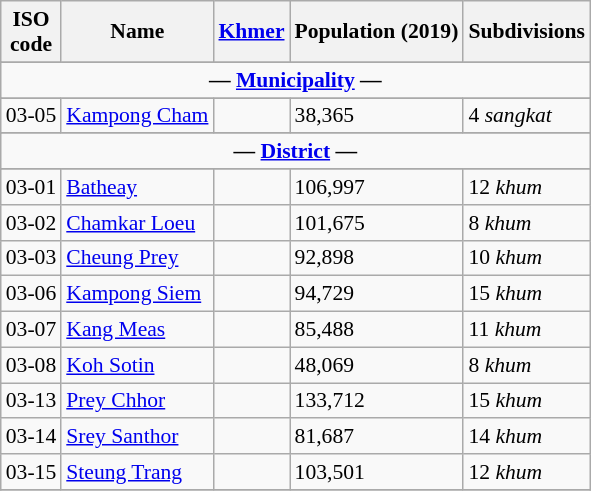<table class="wikitable" style="font-size:90%;">
<tr>
<th>ISO<br>code</th>
<th>Name</th>
<th><a href='#'>Khmer</a></th>
<th>Population (2019)</th>
<th>Subdivisions</th>
</tr>
<tr>
</tr>
<tr ---------bgcolor=lightblue>
<td colspan=6 align=center><strong>— <a href='#'>Municipality</a> —</strong></td>
</tr>
<tr --------->
</tr>
<tr>
<td>03-05</td>
<td><a href='#'>Kampong Cham</a></td>
<td></td>
<td>38,365</td>
<td>4 <em>sangkat</em></td>
</tr>
<tr>
</tr>
<tr ---------bgcolor=lightblue>
<td colspan=6 align=center><strong>— <a href='#'>District</a> —</strong></td>
</tr>
<tr --------->
</tr>
<tr>
<td>03-01</td>
<td><a href='#'>Batheay</a></td>
<td></td>
<td>106,997</td>
<td>12 <em>khum</em></td>
</tr>
<tr>
<td>03-02</td>
<td><a href='#'>Chamkar Loeu</a></td>
<td></td>
<td>101,675</td>
<td>8 <em>khum</em></td>
</tr>
<tr>
<td>03-03</td>
<td><a href='#'>Cheung Prey</a></td>
<td></td>
<td>92,898</td>
<td>10 <em>khum</em></td>
</tr>
<tr>
<td>03-06</td>
<td><a href='#'>Kampong Siem</a></td>
<td></td>
<td>94,729</td>
<td>15 <em>khum</em></td>
</tr>
<tr>
<td>03-07</td>
<td><a href='#'>Kang Meas</a></td>
<td></td>
<td>85,488</td>
<td>11 <em>khum</em></td>
</tr>
<tr>
<td>03-08</td>
<td><a href='#'>Koh Sotin</a></td>
<td></td>
<td>48,069</td>
<td>8 <em>khum</em></td>
</tr>
<tr>
<td>03-13</td>
<td><a href='#'>Prey Chhor</a></td>
<td></td>
<td>133,712</td>
<td>15 <em>khum</em></td>
</tr>
<tr>
<td>03-14</td>
<td><a href='#'>Srey Santhor</a></td>
<td></td>
<td>81,687</td>
<td>14 <em>khum</em></td>
</tr>
<tr>
<td>03-15</td>
<td><a href='#'>Steung Trang</a></td>
<td></td>
<td>103,501</td>
<td>12 <em>khum</em></td>
</tr>
<tr>
</tr>
</table>
